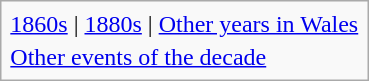<table class="infobox" id="toc">
<tr>
<td align="left"><a href='#'>1860s</a> | <a href='#'>1880s</a> | <a href='#'>Other years in Wales</a></td>
</tr>
<tr>
<td><a href='#'>Other events of the decade</a></td>
</tr>
</table>
